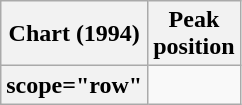<table class="wikitable plainrowheaders" style="text-align:center">
<tr>
<th scope="col">Chart (1994)</th>
<th scope="col">Peak<br>position</th>
</tr>
<tr>
<th>scope="row"</th>
</tr>
</table>
